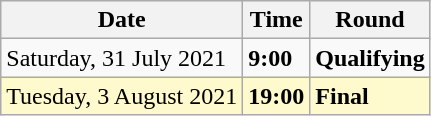<table class="wikitable">
<tr>
<th>Date</th>
<th>Time</th>
<th>Round</th>
</tr>
<tr>
<td>Saturday, 31 July 2021</td>
<td><strong>9:00</strong></td>
<td><strong>Qualifying</strong></td>
</tr>
<tr style=background:lemonchiffon>
<td>Tuesday, 3 August 2021</td>
<td><strong>19:00</strong></td>
<td><strong>Final</strong></td>
</tr>
</table>
